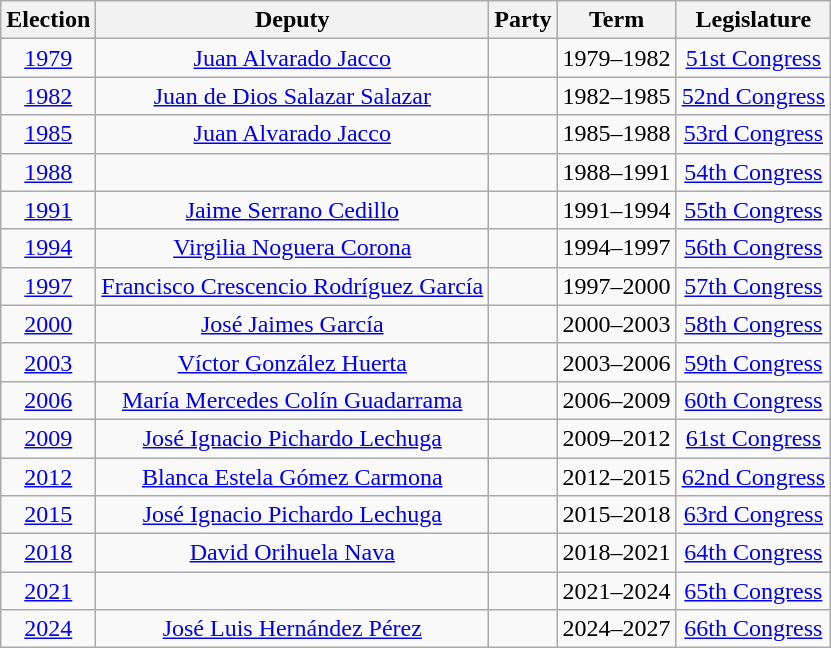<table class="wikitable sortable" style="text-align: center">
<tr>
<th>Election</th>
<th class="unsortable">Deputy</th>
<th class="unsortable">Party</th>
<th class="unsortable">Term</th>
<th class="unsortable">Legislature</th>
</tr>
<tr>
<td><a href='#'>1979</a></td>
<td><a href='#'>Juan Alvarado Jacco</a></td>
<td></td>
<td>1979–1982</td>
<td><a href='#'>51st Congress</a></td>
</tr>
<tr>
<td><a href='#'>1982</a></td>
<td><a href='#'>Juan de Dios Salazar Salazar</a></td>
<td></td>
<td>1982–1985</td>
<td><a href='#'>52nd Congress</a></td>
</tr>
<tr>
<td><a href='#'>1985</a></td>
<td><a href='#'>Juan Alvarado Jacco</a></td>
<td></td>
<td>1985–1988</td>
<td><a href='#'>53rd Congress</a></td>
</tr>
<tr>
<td><a href='#'>1988</a></td>
<td></td>
<td></td>
<td>1988–1991</td>
<td><a href='#'>54th Congress</a></td>
</tr>
<tr>
<td><a href='#'>1991</a></td>
<td><a href='#'>Jaime Serrano Cedillo</a></td>
<td></td>
<td>1991–1994</td>
<td><a href='#'>55th Congress</a></td>
</tr>
<tr>
<td><a href='#'>1994</a></td>
<td><a href='#'>Virgilia Noguera Corona</a></td>
<td></td>
<td>1994–1997</td>
<td><a href='#'>56th Congress</a></td>
</tr>
<tr>
<td><a href='#'>1997</a></td>
<td><a href='#'>Francisco Crescencio Rodríguez García</a></td>
<td></td>
<td>1997–2000</td>
<td><a href='#'>57th Congress</a></td>
</tr>
<tr>
<td><a href='#'>2000</a></td>
<td><a href='#'>José Jaimes García</a></td>
<td></td>
<td>2000–2003</td>
<td><a href='#'>58th Congress</a></td>
</tr>
<tr>
<td><a href='#'>2003</a></td>
<td><a href='#'>Víctor González Huerta</a></td>
<td></td>
<td>2003–2006</td>
<td><a href='#'>59th Congress</a></td>
</tr>
<tr>
<td><a href='#'>2006</a></td>
<td><a href='#'>María Mercedes Colín Guadarrama</a></td>
<td></td>
<td>2006–2009</td>
<td><a href='#'>60th Congress</a></td>
</tr>
<tr>
<td><a href='#'>2009</a></td>
<td><a href='#'>José Ignacio Pichardo Lechuga</a></td>
<td></td>
<td>2009–2012</td>
<td><a href='#'>61st Congress</a></td>
</tr>
<tr>
<td><a href='#'>2012</a></td>
<td><a href='#'>Blanca Estela Gómez Carmona</a></td>
<td></td>
<td>2012–2015</td>
<td><a href='#'>62nd Congress</a></td>
</tr>
<tr>
<td><a href='#'>2015</a></td>
<td><a href='#'>José Ignacio Pichardo Lechuga</a></td>
<td></td>
<td>2015–2018</td>
<td><a href='#'>63rd Congress</a></td>
</tr>
<tr>
<td><a href='#'>2018</a></td>
<td><a href='#'>David Orihuela Nava</a></td>
<td></td>
<td>2018–2021</td>
<td><a href='#'>64th Congress</a></td>
</tr>
<tr>
<td><a href='#'>2021</a></td>
<td></td>
<td></td>
<td>2021–2024</td>
<td><a href='#'>65th Congress</a></td>
</tr>
<tr>
<td><a href='#'>2024</a></td>
<td><a href='#'>José Luis Hernández Pérez</a></td>
<td></td>
<td>2024–2027</td>
<td><a href='#'>66th Congress</a></td>
</tr>
</table>
